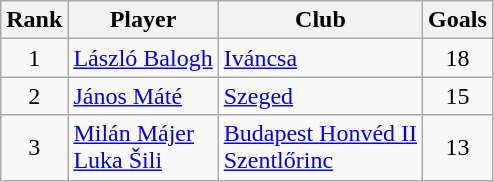<table class="wikitable" style="text-align:center">
<tr>
<th>Rank</th>
<th>Player</th>
<th>Club</th>
<th>Goals</th>
</tr>
<tr>
<td>1</td>
<td align="left"> <a href='#'>László Balogh</a></td>
<td align="left"><a href='#'>Iváncsa</a></td>
<td>18</td>
</tr>
<tr>
<td>2</td>
<td align="left"> <a href='#'>János Máté</a></td>
<td align="left"><a href='#'>Szeged</a></td>
<td>15</td>
</tr>
<tr>
<td>3</td>
<td align="left"> <a href='#'>Milán Májer</a> <br>  <a href='#'>Luka Šili</a></td>
<td align="left"><a href='#'>Budapest Honvéd II</a> <br> <a href='#'>Szentlőrinc</a></td>
<td>13</td>
</tr>
</table>
